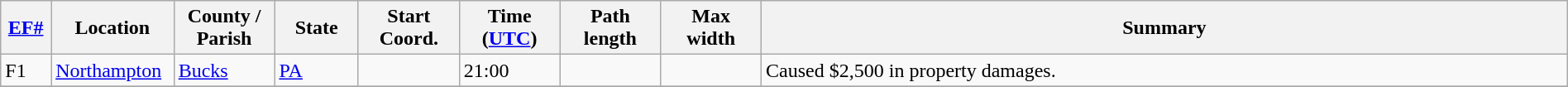<table class="wikitable sortable" style="width:100%;">
<tr>
<th scope="col"  style="width:3%; text-align:center;"><a href='#'>EF#</a></th>
<th scope="col"  style="width:7%; text-align:center;" class="unsortable">Location</th>
<th scope="col"  style="width:6%; text-align:center;" class="unsortable">County / Parish</th>
<th scope="col"  style="width:5%; text-align:center;">State</th>
<th scope="col"  style="width:6%; text-align:center;">Start Coord.</th>
<th scope="col"  style="width:6%; text-align:center;">Time (<a href='#'>UTC</a>)</th>
<th scope="col"  style="width:6%; text-align:center;">Path length</th>
<th scope="col"  style="width:6%; text-align:center;">Max width</th>
<th scope="col" class="unsortable" style="width:48%; text-align:center;">Summary</th>
</tr>
<tr>
<td bgcolor=>F1</td>
<td><a href='#'>Northampton</a></td>
<td><a href='#'>Bucks</a></td>
<td><a href='#'>PA</a></td>
<td></td>
<td>21:00</td>
<td></td>
<td></td>
<td>Caused $2,500 in property damages.</td>
</tr>
<tr>
</tr>
</table>
